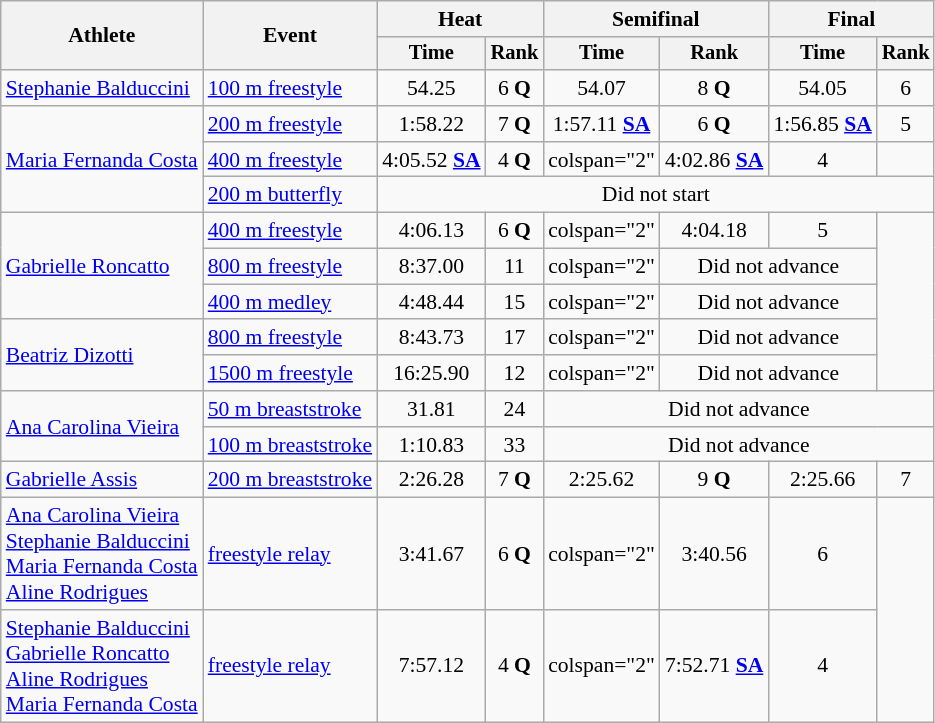<table class=wikitable style="font-size:90%">
<tr>
<th rowspan="2">Athlete</th>
<th rowspan="2">Event</th>
<th colspan="2">Heat</th>
<th colspan="2">Semifinal</th>
<th colspan="2">Final</th>
</tr>
<tr style="font-size:95%">
<th>Time</th>
<th>Rank</th>
<th>Time</th>
<th>Rank</th>
<th>Time</th>
<th>Rank</th>
</tr>
<tr align=center>
<td align=left><a href='#'>Stephanie Balduccini</a></td>
<td align=left><a href='#'>100 m freestyle</a></td>
<td>54.25</td>
<td>6 <strong>Q</strong></td>
<td>54.07</td>
<td>8 <strong>Q</strong></td>
<td>54.05</td>
<td>6</td>
</tr>
<tr align=center>
<td align=left rowspan="3"><a href='#'>Maria Fernanda Costa</a></td>
<td align=left><a href='#'>200 m freestyle</a></td>
<td>1:58.22</td>
<td>7 <strong>Q</strong></td>
<td>1:57.11 <strong><a href='#'>SA</a></strong></td>
<td>6 <strong>Q</strong></td>
<td>1:56.85 <strong><a href='#'>SA</a></strong></td>
<td>5</td>
</tr>
<tr align=center>
<td align=left><a href='#'>400 m freestyle</a></td>
<td>4:05.52 <strong><a href='#'>SA</a></strong></td>
<td>4 <strong>Q</strong></td>
<td>colspan="2" </td>
<td>4:02.86 <strong><a href='#'>SA</a></strong></td>
<td>4</td>
</tr>
<tr align=center>
<td align=left><a href='#'>200 m butterfly</a></td>
<td colspan="6">Did not start</td>
</tr>
<tr align=center>
<td align=left rowspan="3"><a href='#'>Gabrielle Roncatto</a></td>
<td align=left><a href='#'>400 m freestyle</a></td>
<td>4:06.13</td>
<td>6 <strong>Q</strong></td>
<td>colspan="2" </td>
<td>4:04.18</td>
<td>5</td>
</tr>
<tr align=center>
<td align=left><a href='#'>800 m freestyle</a></td>
<td>8:37.00</td>
<td>11</td>
<td>colspan="2" </td>
<td colspan=2>Did not advance</td>
</tr>
<tr align=center>
<td align=left><a href='#'>400 m medley</a></td>
<td>4:48.44</td>
<td>15</td>
<td>colspan="2" </td>
<td colspan=2>Did not advance</td>
</tr>
<tr align=center>
<td align=left rowspan="2"><a href='#'>Beatriz Dizotti</a></td>
<td align=left><a href='#'>800 m freestyle</a></td>
<td>8:43.73</td>
<td>17</td>
<td>colspan="2" </td>
<td colspan=2>Did not advance</td>
</tr>
<tr align=center>
<td align=left><a href='#'>1500 m freestyle</a></td>
<td>16:25.90</td>
<td>12</td>
<td>colspan="2" </td>
<td colspan=2>Did not advance</td>
</tr>
<tr align=center>
<td align=left rowspan="2"><a href='#'>Ana Carolina Vieira</a></td>
<td align=left><a href='#'>50 m breaststroke</a></td>
<td>31.81</td>
<td>24</td>
<td colspan=4>Did not advance</td>
</tr>
<tr align=center>
<td align=left><a href='#'>100 m breaststroke</a></td>
<td>1:10.83</td>
<td>33</td>
<td colspan=4>Did not advance</td>
</tr>
<tr align=center>
<td align=left><a href='#'>Gabrielle Assis</a></td>
<td align=left><a href='#'>200 m breaststroke</a></td>
<td>2:26.28</td>
<td>7 <strong>Q</strong></td>
<td>2:25.62</td>
<td>9 <strong>Q</strong></td>
<td>2:25.66</td>
<td>7</td>
</tr>
<tr align=center>
<td align=left><a href='#'>Ana Carolina Vieira</a><br><a href='#'>Stephanie Balduccini</a><br><a href='#'>Maria Fernanda Costa</a><br><a href='#'>Aline Rodrigues</a></td>
<td align=left><a href='#'> freestyle relay</a></td>
<td>3:41.67</td>
<td>6 <strong>Q</strong></td>
<td>colspan="2" </td>
<td>3:40.56</td>
<td>6</td>
</tr>
<tr align=center>
<td align=left><a href='#'>Stephanie Balduccini</a><br><a href='#'>Gabrielle Roncatto</a><br><a href='#'>Aline Rodrigues</a><br><a href='#'>Maria Fernanda Costa</a></td>
<td align=left><a href='#'> freestyle relay</a></td>
<td>7:57.12</td>
<td>4 <strong>Q</strong></td>
<td>colspan="2" </td>
<td>7:52.71 <strong><a href='#'>SA</a></strong></td>
<td>4</td>
</tr>
</table>
